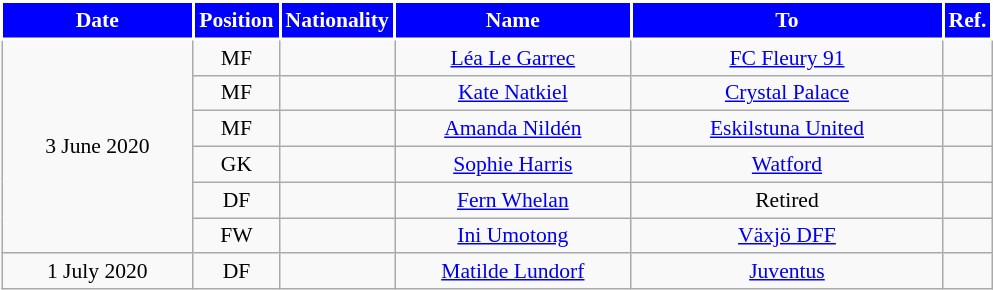<table class="wikitable" style="text-align:center; font-size:90%; ">
<tr>
<th style="background:#0000FF;color:white;border:2px solid #ffffff; width:120px;">Date</th>
<th style="background:#0000FF;color:white;border:2px solid #ffffff; width:50px;">Position</th>
<th style="background:#0000FF;color:white;border:2px solid #ffffff; width:50px;">Nationality</th>
<th style="background:#0000FF;color:white;border:2px solid #ffffff; width:150px;">Name</th>
<th style="background:#0000FF;color:white;border:2px solid #ffffff; width:200px;">To</th>
<th style="background:#0000FF;color:white;border:2px solid #ffffff; width:25px;">Ref.</th>
</tr>
<tr>
<td rowspan="6">3 June 2020</td>
<td>MF</td>
<td></td>
<td><a href='#'>Léa Le Garrec</a></td>
<td> <a href='#'>FC Fleury 91</a></td>
<td></td>
</tr>
<tr>
<td>MF</td>
<td></td>
<td><a href='#'>Kate Natkiel</a></td>
<td> <a href='#'>Crystal Palace</a></td>
<td></td>
</tr>
<tr>
<td>MF</td>
<td></td>
<td><a href='#'>Amanda Nildén</a></td>
<td> <a href='#'>Eskilstuna United</a></td>
<td></td>
</tr>
<tr>
<td>GK</td>
<td></td>
<td><a href='#'>Sophie Harris</a></td>
<td> <a href='#'>Watford</a></td>
<td></td>
</tr>
<tr>
<td>DF</td>
<td></td>
<td><a href='#'>Fern Whelan</a></td>
<td>Retired</td>
<td></td>
</tr>
<tr>
<td>FW</td>
<td></td>
<td><a href='#'>Ini Umotong</a></td>
<td> <a href='#'>Växjö DFF</a></td>
<td></td>
</tr>
<tr>
<td>1 July 2020</td>
<td>DF</td>
<td></td>
<td><a href='#'>Matilde Lundorf</a></td>
<td> <a href='#'>Juventus</a></td>
<td></td>
</tr>
</table>
